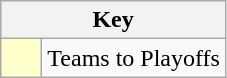<table class="wikitable" style="text-align: center;">
<tr>
<th colspan=2>Key</th>
</tr>
<tr>
<td style="background:#ffc; width:20px;"></td>
<td align=left>Teams to Playoffs</td>
</tr>
</table>
